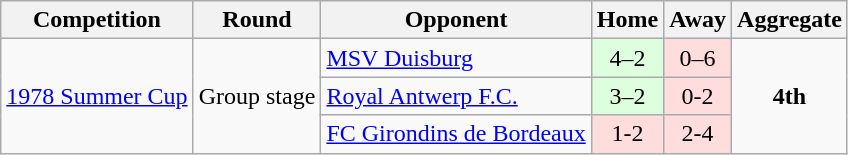<table class="wikitable">
<tr>
<th>Competition</th>
<th>Round</th>
<th>Opponent</th>
<th>Home</th>
<th>Away</th>
<th>Aggregate</th>
</tr>
<tr>
<td rowspan=3><a href='#'>1978 Summer Cup</a></td>
<td rowspan=3>Group stage</td>
<td> <a href='#'>MSV Duisburg</a></td>
<td bgcolor="#ddffdd" style="text-align:center;">4–2</td>
<td bgcolor="#ffdddd" style="text-align:center;">0–6</td>
<td style="text-align:center;" rowspan="3"><strong>4th</strong></td>
</tr>
<tr>
<td> <a href='#'>Royal Antwerp F.C.</a></td>
<td bgcolor="#ddffdd" style="text-align:center;">3–2</td>
<td bgcolor="#ffdddd" style="text-align:center;">0-2</td>
</tr>
<tr>
<td> <a href='#'>FC Girondins de Bordeaux</a></td>
<td bgcolor="#ffdddd" style="text-align:center;">1-2</td>
<td bgcolor="#ffdddd" style="text-align:center;">2-4</td>
</tr>
</table>
